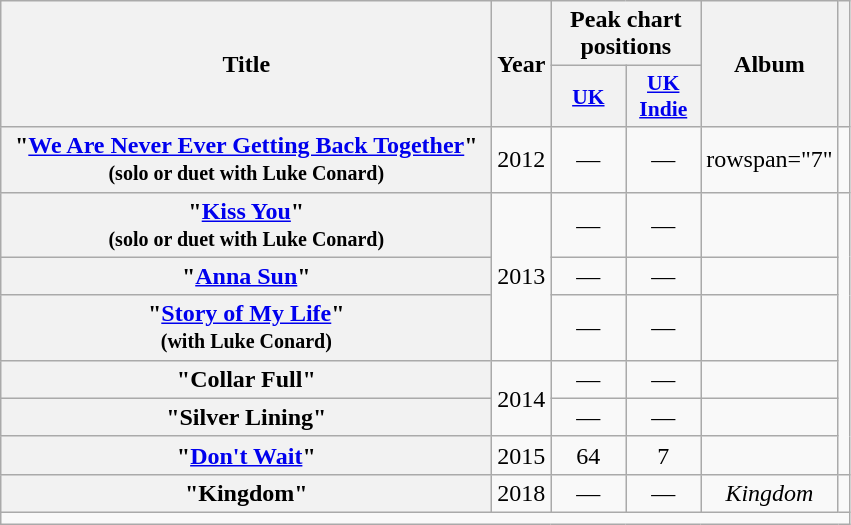<table class="wikitable plainrowheaders" style="text-align:center;">
<tr>
<th scope="col" rowspan="2" style="width:20em;">Title</th>
<th scope="col" rowspan="2" style="width:1em;">Year</th>
<th scope="col" colspan="2">Peak chart positions</th>
<th scope="col" rowspan="2">Album</th>
<th scope="col" rowspan="2"></th>
</tr>
<tr>
<th scope="col" style="width:3em;font-size:90%;"><a href='#'>UK </a><br></th>
<th scope="col" style="width:3em;font-size:90%;"><a href='#'>UK Indie</a><br></th>
</tr>
<tr>
<th scope="row">"<a href='#'>We Are Never Ever Getting Back Together</a>"<br><small>(solo or duet with Luke Conard)</small></th>
<td>2012</td>
<td>—</td>
<td>—</td>
<td>rowspan="7" </td>
<td></td>
</tr>
<tr>
<th scope="row">"<a href='#'>Kiss You</a>"<br><small>(solo or duet with Luke Conard)</small></th>
<td rowspan="3">2013</td>
<td>—</td>
<td>—</td>
<td></td>
</tr>
<tr>
<th scope="row">"<a href='#'>Anna Sun</a>"</th>
<td>—</td>
<td>—</td>
<td></td>
</tr>
<tr>
<th scope="row">"<a href='#'>Story of My Life</a>"<br><small>(with Luke Conard)</small></th>
<td>—</td>
<td>—</td>
<td></td>
</tr>
<tr>
<th scope="row">"Collar Full"</th>
<td rowspan="2">2014</td>
<td>—</td>
<td>—</td>
<td></td>
</tr>
<tr>
<th scope="row">"Silver Lining"</th>
<td>—</td>
<td>—</td>
<td></td>
</tr>
<tr>
<th scope="row">"<a href='#'>Don't Wait</a>"</th>
<td>2015</td>
<td>64</td>
<td>7</td>
<td></td>
</tr>
<tr>
<th scope="row">"Kingdom"</th>
<td>2018</td>
<td>—</td>
<td>—</td>
<td><em>Kingdom</em></td>
<td></td>
</tr>
<tr>
<td colspan="7"></td>
</tr>
</table>
